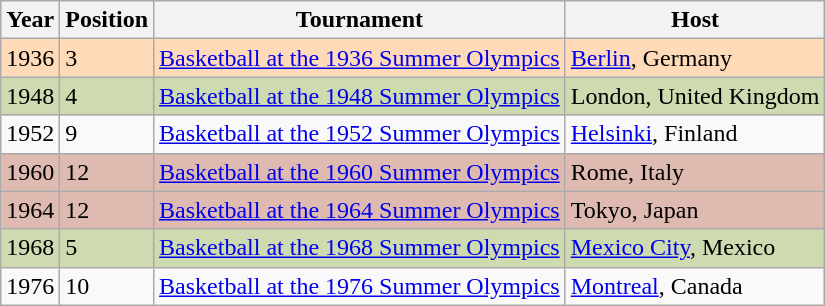<table class="wikitable">
<tr>
<th>Year</th>
<th>Position</th>
<th>Tournament</th>
<th>Host</th>
</tr>
<tr style="vertical-align:top; background:#ffdab9;">
<td>1936</td>
<td>3 </td>
<td><a href='#'>Basketball at the 1936 Summer Olympics</a></td>
<td><a href='#'>Berlin</a>, Germany</td>
</tr>
<tr style="vertical-align:top; background:#cedab0;">
<td>1948</td>
<td>4</td>
<td><a href='#'>Basketball at the 1948 Summer Olympics</a></td>
<td>London, United Kingdom</td>
</tr>
<tr style="vertical-align:top;" bgcolor=>
<td>1952</td>
<td>9</td>
<td><a href='#'>Basketball at the 1952 Summer Olympics</a></td>
<td><a href='#'>Helsinki</a>, Finland</td>
</tr>
<tr style="vertical-align:top; background:#debab0;">
<td>1960</td>
<td>12</td>
<td><a href='#'>Basketball at the 1960 Summer Olympics</a></td>
<td>Rome, Italy</td>
</tr>
<tr style="vertical-align:top; background:#debab0;">
<td>1964</td>
<td>12</td>
<td><a href='#'>Basketball at the 1964 Summer Olympics</a></td>
<td>Tokyo, Japan</td>
</tr>
<tr style="vertical-align:top; background:#cedab0;">
<td>1968</td>
<td>5</td>
<td><a href='#'>Basketball at the 1968 Summer Olympics</a></td>
<td><a href='#'>Mexico City</a>, Mexico</td>
</tr>
<tr style="vertical-align:top;" bgcolor=>
<td>1976</td>
<td>10</td>
<td><a href='#'>Basketball at the 1976 Summer Olympics</a></td>
<td><a href='#'>Montreal</a>, Canada</td>
</tr>
</table>
